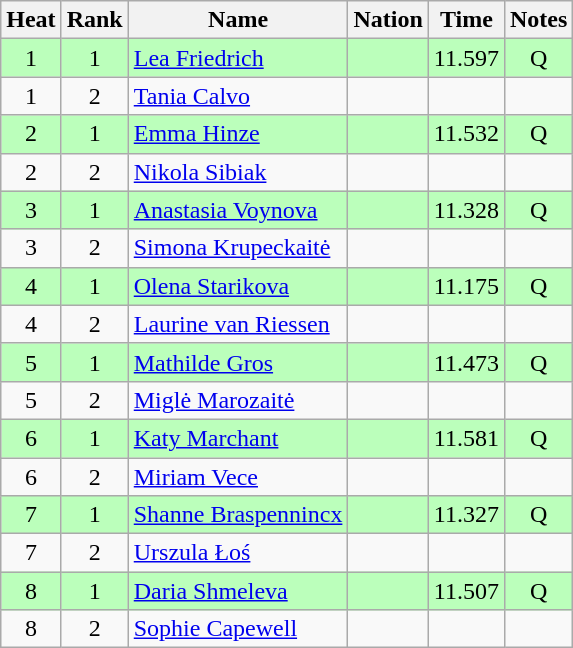<table class="wikitable sortable" style="text-align:center">
<tr>
<th>Heat</th>
<th>Rank</th>
<th>Name</th>
<th>Nation</th>
<th>Time</th>
<th>Notes</th>
</tr>
<tr bgcolor=bbffbb>
<td>1</td>
<td>1</td>
<td align=left><a href='#'>Lea Friedrich</a></td>
<td align=left></td>
<td>11.597</td>
<td>Q</td>
</tr>
<tr>
<td>1</td>
<td>2</td>
<td align=left><a href='#'>Tania Calvo</a></td>
<td align=left></td>
<td></td>
<td></td>
</tr>
<tr bgcolor=bbffbb>
<td>2</td>
<td>1</td>
<td align=left><a href='#'>Emma Hinze</a></td>
<td align=left></td>
<td>11.532</td>
<td>Q</td>
</tr>
<tr>
<td>2</td>
<td>2</td>
<td align=left><a href='#'>Nikola Sibiak</a></td>
<td align=left></td>
<td></td>
<td></td>
</tr>
<tr bgcolor=bbffbb>
<td>3</td>
<td>1</td>
<td align=left><a href='#'>Anastasia Voynova</a></td>
<td align=left></td>
<td>11.328</td>
<td>Q</td>
</tr>
<tr>
<td>3</td>
<td>2</td>
<td align=left><a href='#'>Simona Krupeckaitė</a></td>
<td align=left></td>
<td></td>
<td></td>
</tr>
<tr bgcolor=bbffbb>
<td>4</td>
<td>1</td>
<td align=left><a href='#'>Olena Starikova</a></td>
<td align=left></td>
<td>11.175</td>
<td>Q</td>
</tr>
<tr>
<td>4</td>
<td>2</td>
<td align=left><a href='#'>Laurine van Riessen</a></td>
<td align=left></td>
<td></td>
<td></td>
</tr>
<tr bgcolor=bbffbb>
<td>5</td>
<td>1</td>
<td align=left><a href='#'>Mathilde Gros</a></td>
<td align=left></td>
<td>11.473</td>
<td>Q</td>
</tr>
<tr>
<td>5</td>
<td>2</td>
<td align=left><a href='#'>Miglė Marozaitė</a></td>
<td align=left></td>
<td></td>
<td></td>
</tr>
<tr bgcolor=bbffbb>
<td>6</td>
<td>1</td>
<td align=left><a href='#'>Katy Marchant</a></td>
<td align=left></td>
<td>11.581</td>
<td>Q</td>
</tr>
<tr>
<td>6</td>
<td>2</td>
<td align=left><a href='#'>Miriam Vece</a></td>
<td align=left></td>
<td></td>
<td></td>
</tr>
<tr bgcolor=bbffbb>
<td>7</td>
<td>1</td>
<td align=left><a href='#'>Shanne Braspennincx</a></td>
<td align=left></td>
<td>11.327</td>
<td>Q</td>
</tr>
<tr>
<td>7</td>
<td>2</td>
<td align=left><a href='#'>Urszula Łoś</a></td>
<td align=left></td>
<td></td>
<td></td>
</tr>
<tr bgcolor=bbffbb>
<td>8</td>
<td>1</td>
<td align=left><a href='#'>Daria Shmeleva</a></td>
<td align=left></td>
<td>11.507</td>
<td>Q</td>
</tr>
<tr>
<td>8</td>
<td>2</td>
<td align=left><a href='#'>Sophie Capewell</a></td>
<td align=left></td>
<td></td>
<td></td>
</tr>
</table>
